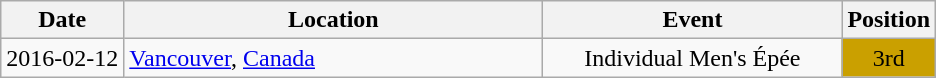<table class="wikitable" style="text-align:center;">
<tr>
<th>Date</th>
<th style="width:17em">Location</th>
<th style="width:12em">Event</th>
<th>Position</th>
</tr>
<tr>
<td>2016-02-12</td>
<td rowspan="1" align="left"> <a href='#'>Vancouver</a>, <a href='#'>Canada</a></td>
<td>Individual Men's Épée</td>
<td bgcolor="caramel">3rd</td>
</tr>
</table>
